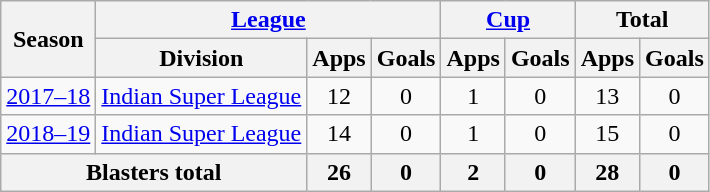<table class="wikitable" style="text-align: center;">
<tr>
<th rowspan="2">Season</th>
<th colspan="3"><a href='#'>League</a></th>
<th colspan="2"><a href='#'>Cup</a></th>
<th colspan="2">Total</th>
</tr>
<tr>
<th>Division</th>
<th>Apps</th>
<th>Goals</th>
<th>Apps</th>
<th>Goals</th>
<th>Apps</th>
<th>Goals</th>
</tr>
<tr>
<td><a href='#'>2017–18</a></td>
<td><a href='#'>Indian Super League</a></td>
<td>12</td>
<td>0</td>
<td>1</td>
<td>0</td>
<td>13</td>
<td>0</td>
</tr>
<tr>
<td><a href='#'>2018–19</a></td>
<td><a href='#'>Indian Super League</a></td>
<td>14</td>
<td>0</td>
<td>1</td>
<td>0</td>
<td>15</td>
<td>0</td>
</tr>
<tr>
<th colspan="2">Blasters total</th>
<th>26</th>
<th>0</th>
<th>2</th>
<th>0</th>
<th>28</th>
<th>0</th>
</tr>
</table>
